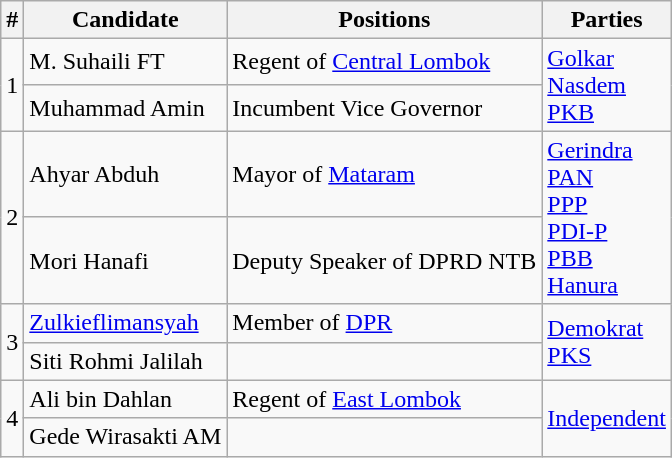<table class="wikitable">
<tr>
<th>#</th>
<th>Candidate</th>
<th>Positions</th>
<th>Parties</th>
</tr>
<tr>
<td rowspan=2>1</td>
<td>M. Suhaili FT</td>
<td>Regent of <a href='#'>Central Lombok</a></td>
<td rowspan=2><a href='#'>Golkar</a><br><a href='#'>Nasdem</a><br><a href='#'>PKB</a></td>
</tr>
<tr>
<td>Muhammad Amin</td>
<td>Incumbent Vice Governor</td>
</tr>
<tr>
<td rowspan=2>2</td>
<td>Ahyar Abduh</td>
<td>Mayor of <a href='#'>Mataram</a></td>
<td rowspan=2><a href='#'>Gerindra</a><br><a href='#'>PAN</a><br><a href='#'>PPP</a><br><a href='#'>PDI-P</a><br><a href='#'>PBB</a><br><a href='#'>Hanura</a></td>
</tr>
<tr>
<td>Mori Hanafi</td>
<td>Deputy Speaker of DPRD NTB</td>
</tr>
<tr>
<td rowspan=2>3</td>
<td><a href='#'>Zulkieflimansyah</a></td>
<td>Member of <a href='#'>DPR</a></td>
<td rowspan=2><a href='#'>Demokrat</a><br><a href='#'>PKS</a></td>
</tr>
<tr>
<td>Siti Rohmi Jalilah</td>
<td></td>
</tr>
<tr>
<td rowspan=2>4</td>
<td>Ali bin Dahlan</td>
<td>Regent of <a href='#'>East Lombok</a></td>
<td rowspan=2><a href='#'>Independent</a></td>
</tr>
<tr>
<td>Gede Wirasakti AM</td>
<td></td>
</tr>
</table>
